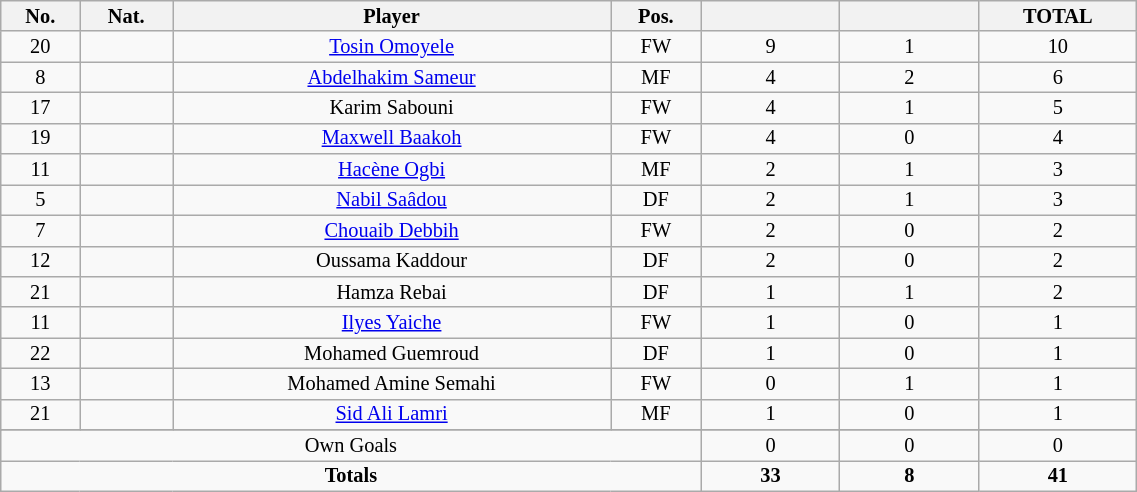<table class="wikitable sortable alternance" style="font-size:85%; text-align:center; line-height:14px; width:60%;">
<tr>
<th width=10>No.</th>
<th width=10>Nat.</th>
<th width=140>Player</th>
<th width=10>Pos.</th>
<th width=40></th>
<th width=40></th>
<th width=10>TOTAL</th>
</tr>
<tr>
<td>20</td>
<td></td>
<td><a href='#'>Tosin Omoyele</a></td>
<td>FW</td>
<td>9</td>
<td>1</td>
<td>10</td>
</tr>
<tr>
<td>8</td>
<td></td>
<td><a href='#'>Abdelhakim Sameur</a></td>
<td>MF</td>
<td>4</td>
<td>2</td>
<td>6</td>
</tr>
<tr>
<td>17</td>
<td></td>
<td>Karim Sabouni</td>
<td>FW</td>
<td>4</td>
<td>1</td>
<td>5</td>
</tr>
<tr>
<td>19</td>
<td></td>
<td><a href='#'>Maxwell Baakoh</a></td>
<td>FW</td>
<td>4</td>
<td>0</td>
<td>4</td>
</tr>
<tr>
<td>11</td>
<td></td>
<td><a href='#'>Hacène Ogbi</a></td>
<td>MF</td>
<td>2</td>
<td>1</td>
<td>3</td>
</tr>
<tr>
<td>5</td>
<td></td>
<td><a href='#'>Nabil Saâdou</a></td>
<td>DF</td>
<td>2</td>
<td>1</td>
<td>3</td>
</tr>
<tr>
<td>7</td>
<td></td>
<td><a href='#'>Chouaib Debbih</a></td>
<td>FW</td>
<td>2</td>
<td>0</td>
<td>2</td>
</tr>
<tr>
<td>12</td>
<td></td>
<td>Oussama Kaddour</td>
<td>DF</td>
<td>2</td>
<td>0</td>
<td>2</td>
</tr>
<tr>
<td>21</td>
<td></td>
<td>Hamza Rebai</td>
<td>DF</td>
<td>1</td>
<td>1</td>
<td>2</td>
</tr>
<tr>
<td>11</td>
<td></td>
<td><a href='#'>Ilyes Yaiche</a></td>
<td>FW</td>
<td>1</td>
<td>0</td>
<td>1</td>
</tr>
<tr>
<td>22</td>
<td></td>
<td>Mohamed Guemroud</td>
<td>DF</td>
<td>1</td>
<td>0</td>
<td>1</td>
</tr>
<tr>
<td>13</td>
<td></td>
<td>Mohamed Amine Semahi</td>
<td>FW</td>
<td>0</td>
<td>1</td>
<td>1</td>
</tr>
<tr>
<td>21</td>
<td></td>
<td><a href='#'>Sid Ali Lamri</a></td>
<td>MF</td>
<td>1</td>
<td>0</td>
<td>1</td>
</tr>
<tr>
</tr>
<tr class="sortbottom">
<td colspan="4">Own Goals</td>
<td>0</td>
<td>0</td>
<td>0</td>
</tr>
<tr class="sortbottom">
<td colspan="4"><strong>Totals</strong></td>
<td><strong>33</strong></td>
<td><strong>8</strong></td>
<td><strong>41</strong></td>
</tr>
</table>
